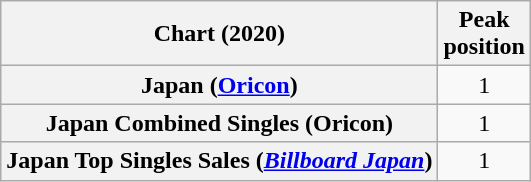<table class="wikitable plainrowheaders" style="text-align:center">
<tr>
<th scope="col">Chart (2020)</th>
<th scope="col">Peak<br>position</th>
</tr>
<tr>
<th scope="row">Japan (<a href='#'>Oricon</a>)</th>
<td>1</td>
</tr>
<tr>
<th scope="row">Japan Combined Singles (Oricon)</th>
<td>1</td>
</tr>
<tr>
<th scope="row">Japan Top Singles Sales (<em><a href='#'>Billboard Japan</a></em>)</th>
<td>1</td>
</tr>
</table>
